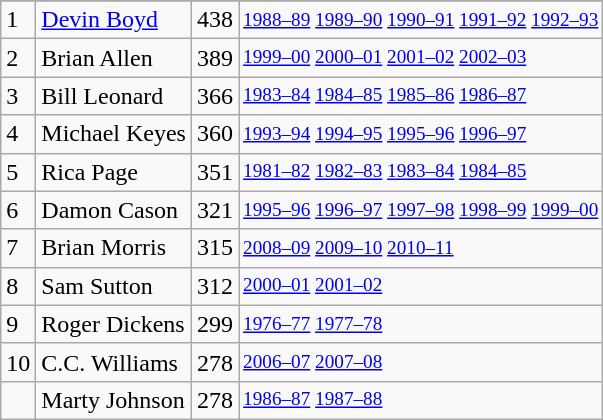<table class="wikitable">
<tr>
</tr>
<tr>
<td>1</td>
<td><a href='#'>Devin Boyd</a></td>
<td>438</td>
<td style="font-size:80%;"><a href='#'>1988–89</a> <a href='#'>1989–90</a> <a href='#'>1990–91</a> <a href='#'>1991–92</a> <a href='#'>1992–93</a></td>
</tr>
<tr>
<td>2</td>
<td>Brian Allen</td>
<td>389</td>
<td style="font-size:80%;"><a href='#'>1999–00</a> <a href='#'>2000–01</a> <a href='#'>2001–02</a> <a href='#'>2002–03</a></td>
</tr>
<tr>
<td>3</td>
<td>Bill Leonard</td>
<td>366</td>
<td style="font-size:80%;"><a href='#'>1983–84</a> <a href='#'>1984–85</a> <a href='#'>1985–86</a> <a href='#'>1986–87</a></td>
</tr>
<tr>
<td>4</td>
<td>Michael Keyes</td>
<td>360</td>
<td style="font-size:80%;"><a href='#'>1993–94</a> <a href='#'>1994–95</a> <a href='#'>1995–96</a> <a href='#'>1996–97</a></td>
</tr>
<tr>
<td>5</td>
<td>Rica Page</td>
<td>351</td>
<td style="font-size:80%;"><a href='#'>1981–82</a> <a href='#'>1982–83</a> <a href='#'>1983–84</a> <a href='#'>1984–85</a></td>
</tr>
<tr>
<td>6</td>
<td>Damon Cason</td>
<td>321</td>
<td style="font-size:80%;"><a href='#'>1995–96</a> <a href='#'>1996–97</a> <a href='#'>1997–98</a> <a href='#'>1998–99</a> <a href='#'>1999–00</a></td>
</tr>
<tr>
<td>7</td>
<td>Brian Morris</td>
<td>315</td>
<td style="font-size:80%;"><a href='#'>2008–09</a> <a href='#'>2009–10</a> <a href='#'>2010–11</a></td>
</tr>
<tr>
<td>8</td>
<td>Sam Sutton</td>
<td>312</td>
<td style="font-size:80%;"><a href='#'>2000–01</a> <a href='#'>2001–02</a></td>
</tr>
<tr>
<td>9</td>
<td>Roger Dickens</td>
<td>299</td>
<td style="font-size:80%;"><a href='#'>1976–77</a> <a href='#'>1977–78</a></td>
</tr>
<tr>
<td>10</td>
<td>C.C. Williams</td>
<td>278</td>
<td style="font-size:80%;"><a href='#'>2006–07</a> <a href='#'>2007–08</a></td>
</tr>
<tr>
<td></td>
<td>Marty Johnson</td>
<td>278</td>
<td style="font-size:80%;"><a href='#'>1986–87</a> <a href='#'>1987–88</a></td>
</tr>
</table>
